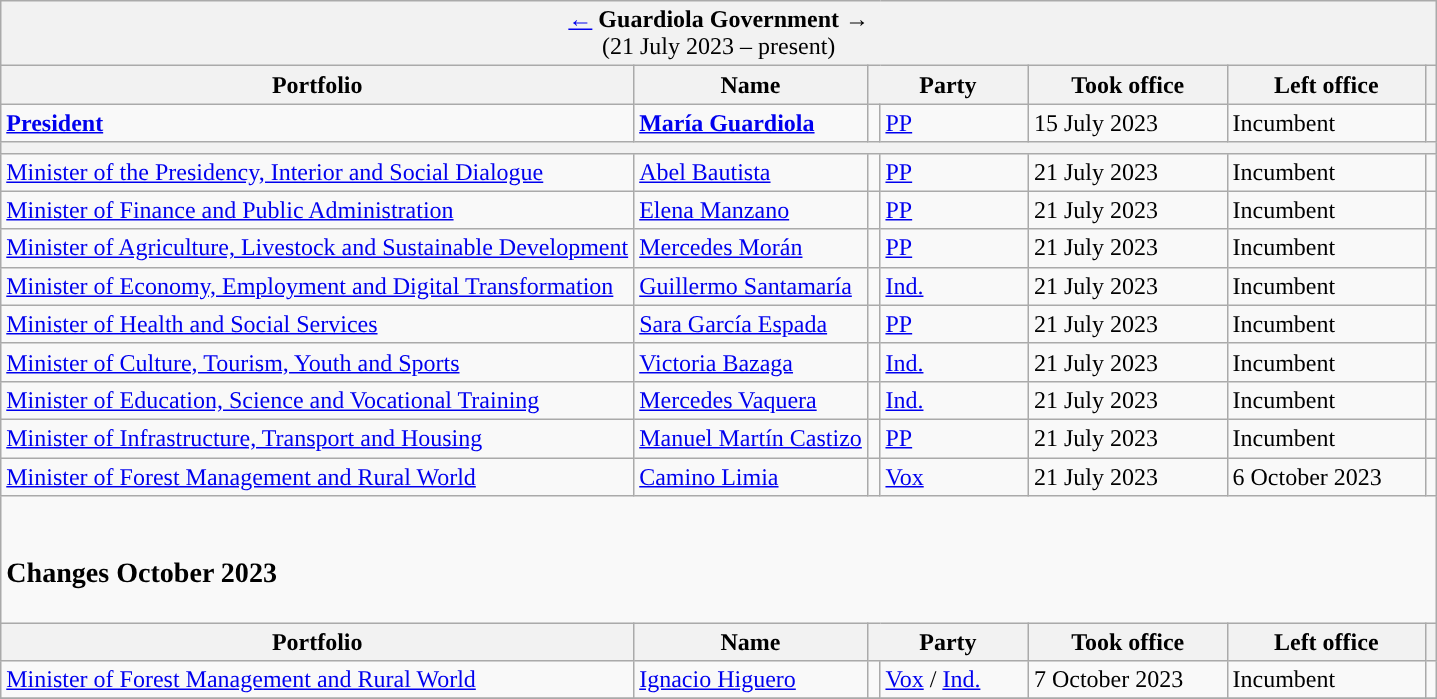<table class="wikitable">
<tr>
<td colspan="7" bgcolor="#F2F2F2" align="center"><a href='#'>←</a> <strong>Guardiola Government</strong> →<br>(21 July 2023 – present)</td>
</tr>
<tr>
<th>Portfolio</th>
<th>Name</th>
<th width="100px" colspan="2">Party</th>
<th width="125px">Took office</th>
<th width="125px">Left office</th>
<th></th>
</tr>
<tr>
<td><strong><a href='#'>President</a></strong></td>
<td><strong><a href='#'>María Guardiola</a></strong></td>
<td width="1" style="background-color:"></td>
<td><a href='#'>PP</a></td>
<td>15 July 2023</td>
<td>Incumbent</td>
<td align="center"></td>
</tr>
<tr>
<th colspan="7"></th>
</tr>
<tr>
<td><a href='#'>Minister of the Presidency, Interior and Social Dialogue</a></td>
<td><a href='#'>Abel Bautista</a></td>
<td style="background-color:"></td>
<td><a href='#'>PP</a></td>
<td>21 July 2023</td>
<td>Incumbent</td>
<td align="center"></td>
</tr>
<tr>
<td><a href='#'>Minister of Finance and Public Administration</a></td>
<td><a href='#'>Elena Manzano</a></td>
<td style="background-color:"></td>
<td><a href='#'>PP</a></td>
<td>21 July 2023</td>
<td>Incumbent</td>
<td align="center"></td>
</tr>
<tr>
<td><a href='#'>Minister of Agriculture, Livestock and Sustainable Development</a></td>
<td><a href='#'>Mercedes Morán</a></td>
<td style="background-color:"></td>
<td><a href='#'>PP</a></td>
<td>21 July 2023</td>
<td>Incumbent</td>
<td align="center"></td>
</tr>
<tr>
<td><a href='#'>Minister of Economy, Employment and Digital Transformation</a></td>
<td><a href='#'>Guillermo Santamaría</a></td>
<td style="background-color:"></td>
<td><a href='#'>Ind.</a></td>
<td>21 July 2023</td>
<td>Incumbent</td>
<td align="center"></td>
</tr>
<tr>
<td><a href='#'>Minister of Health and Social Services</a></td>
<td><a href='#'>Sara García Espada</a></td>
<td style="background-color:"></td>
<td><a href='#'>PP</a></td>
<td>21 July 2023</td>
<td>Incumbent</td>
<td align="center"></td>
</tr>
<tr>
<td><a href='#'>Minister of Culture, Tourism, Youth and Sports</a></td>
<td><a href='#'>Victoria Bazaga</a></td>
<td style="background-color:"></td>
<td><a href='#'>Ind.</a></td>
<td>21 July 2023</td>
<td>Incumbent</td>
<td align="center"></td>
</tr>
<tr>
<td><a href='#'>Minister of Education, Science and Vocational Training</a></td>
<td><a href='#'>Mercedes Vaquera</a></td>
<td style="background-color:"></td>
<td><a href='#'>Ind.</a></td>
<td>21 July 2023</td>
<td>Incumbent</td>
<td align="center"></td>
</tr>
<tr>
<td><a href='#'>Minister of Infrastructure, Transport and Housing</a></td>
<td><a href='#'>Manuel Martín Castizo</a></td>
<td style="background-color:"></td>
<td><a href='#'>PP</a></td>
<td>21 July 2023</td>
<td>Incumbent</td>
<td align="center"></td>
</tr>
<tr>
<td><a href='#'>Minister of Forest Management and Rural World</a></td>
<td><a href='#'>Camino Limia</a></td>
<td style="background-color:"></td>
<td><a href='#'>Vox</a></td>
<td>21 July 2023</td>
<td>6 October 2023</td>
<td align="center"></td>
</tr>
<tr>
<td colspan="7"><br><h3>Changes October 2023</h3></td>
</tr>
<tr>
<th>Portfolio</th>
<th>Name</th>
<th colspan="2">Party</th>
<th>Took office</th>
<th>Left office</th>
<th></th>
</tr>
<tr>
<td><a href='#'>Minister of Forest Management and Rural World</a></td>
<td><a href='#'>Ignacio Higuero</a></td>
<td style="background-color:"></td>
<td><a href='#'>Vox</a>  / <a href='#'>Ind.</a></td>
<td>7 October 2023</td>
<td>Incumbent</td>
<td align="center"></td>
</tr>
<tr>
</tr>
</table>
